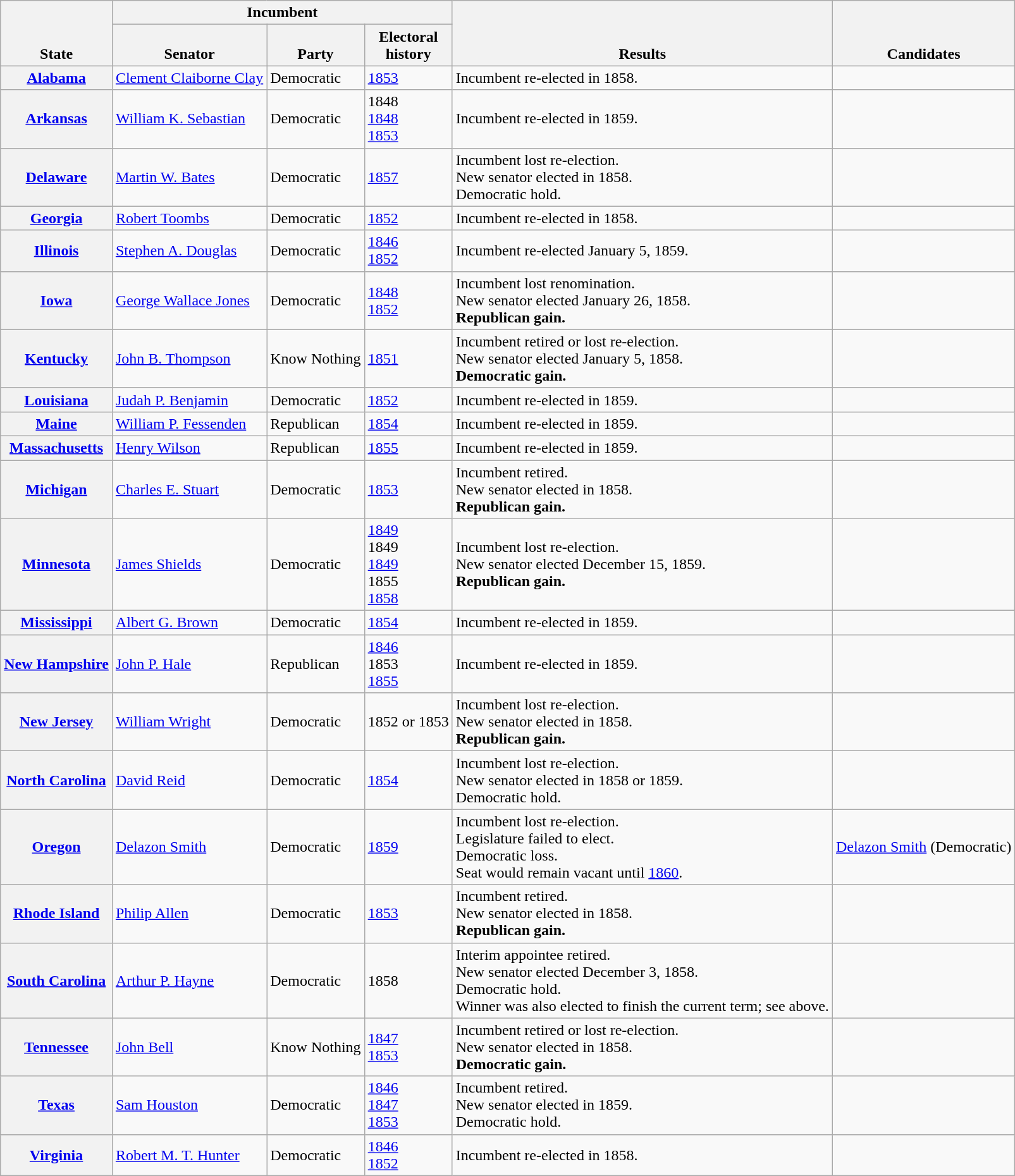<table class=wikitable>
<tr valign=bottom>
<th rowspan=2>State</th>
<th colspan=3>Incumbent</th>
<th rowspan=2>Results</th>
<th rowspan=2>Candidates</th>
</tr>
<tr valign=bottom>
<th>Senator</th>
<th>Party</th>
<th>Electoral<br>history</th>
</tr>
<tr>
<th><a href='#'>Alabama</a></th>
<td><a href='#'>Clement Claiborne Clay</a></td>
<td>Democratic</td>
<td><a href='#'>1853 </a></td>
<td>Incumbent re-elected in 1858.</td>
<td nowrap></td>
</tr>
<tr>
<th><a href='#'>Arkansas</a></th>
<td><a href='#'>William K. Sebastian</a></td>
<td>Democratic</td>
<td>1848 <br><a href='#'>1848 </a><br><a href='#'>1853</a></td>
<td>Incumbent re-elected in 1859.</td>
<td nowrap></td>
</tr>
<tr>
<th><a href='#'>Delaware</a></th>
<td><a href='#'>Martin W. Bates</a></td>
<td>Democratic</td>
<td><a href='#'>1857 </a></td>
<td>Incumbent lost re-election.<br>New senator elected in 1858.<br>Democratic hold.</td>
<td nowrap></td>
</tr>
<tr>
<th><a href='#'>Georgia</a></th>
<td><a href='#'>Robert Toombs</a></td>
<td>Democratic</td>
<td><a href='#'>1852</a></td>
<td>Incumbent re-elected in 1858.</td>
<td nowrap></td>
</tr>
<tr>
<th><a href='#'>Illinois</a></th>
<td><a href='#'>Stephen A. Douglas</a></td>
<td>Democratic</td>
<td><a href='#'>1846</a><br><a href='#'>1852</a></td>
<td>Incumbent re-elected January 5, 1859.</td>
<td nowrap></td>
</tr>
<tr>
<th><a href='#'>Iowa</a></th>
<td><a href='#'>George Wallace Jones</a></td>
<td>Democratic</td>
<td><a href='#'>1848</a><br><a href='#'>1852</a></td>
<td>Incumbent lost renomination.<br>New senator elected January 26, 1858.<br><strong>Republican gain.</strong></td>
<td nowrap></td>
</tr>
<tr>
<th><a href='#'>Kentucky</a></th>
<td><a href='#'>John B. Thompson</a></td>
<td>Know Nothing</td>
<td><a href='#'>1851</a></td>
<td>Incumbent retired or lost re-election.<br>New senator elected January 5, 1858.<br><strong>Democratic gain.</strong></td>
<td nowrap></td>
</tr>
<tr>
<th><a href='#'>Louisiana</a></th>
<td><a href='#'>Judah P. Benjamin</a></td>
<td>Democratic</td>
<td><a href='#'>1852</a></td>
<td>Incumbent re-elected in 1859.</td>
<td nowrap></td>
</tr>
<tr>
<th><a href='#'>Maine</a></th>
<td><a href='#'>William P. Fessenden</a></td>
<td>Republican</td>
<td><a href='#'>1854 </a></td>
<td>Incumbent re-elected in 1859.</td>
<td nowrap></td>
</tr>
<tr>
<th><a href='#'>Massachusetts</a></th>
<td><a href='#'>Henry Wilson</a></td>
<td>Republican</td>
<td><a href='#'>1855 </a></td>
<td>Incumbent re-elected in 1859.</td>
<td nowrap></td>
</tr>
<tr>
<th><a href='#'>Michigan</a></th>
<td><a href='#'>Charles E. Stuart</a></td>
<td>Democratic</td>
<td><a href='#'>1853</a></td>
<td>Incumbent retired.<br>New senator elected in 1858.<br><strong>Republican gain.</strong></td>
<td nowrap></td>
</tr>
<tr>
<th><a href='#'>Minnesota</a></th>
<td><a href='#'>James Shields</a></td>
<td>Democratic</td>
<td><a href='#'>1849 </a><br>1849 <br><a href='#'>1849 </a><br>1855 <br><a href='#'>1858 </a></td>
<td>Incumbent lost re-election.<br>New senator elected December 15, 1859.<br><strong>Republican gain.</strong></td>
<td nowrap></td>
</tr>
<tr>
<th><a href='#'>Mississippi</a></th>
<td><a href='#'>Albert G. Brown</a></td>
<td>Democratic</td>
<td><a href='#'>1854 </a></td>
<td>Incumbent re-elected in 1859.</td>
<td nowrap></td>
</tr>
<tr>
<th><a href='#'>New Hampshire</a></th>
<td><a href='#'>John P. Hale</a></td>
<td>Republican</td>
<td><a href='#'>1846</a><br>1853 <br><a href='#'>1855</a></td>
<td>Incumbent re-elected in 1859.</td>
<td nowrap></td>
</tr>
<tr>
<th><a href='#'>New Jersey</a></th>
<td><a href='#'>William Wright</a></td>
<td>Democratic</td>
<td>1852 or 1853</td>
<td>Incumbent lost re-election.<br>New senator elected in 1858.<br><strong>Republican gain.</strong></td>
<td nowrap></td>
</tr>
<tr>
<th><a href='#'>North Carolina</a></th>
<td><a href='#'>David Reid</a></td>
<td>Democratic</td>
<td><a href='#'>1854</a></td>
<td>Incumbent lost re-election.<br>New senator elected in 1858 or 1859.<br>Democratic hold.</td>
<td nowrap></td>
</tr>
<tr>
<th><a href='#'>Oregon</a></th>
<td><a href='#'>Delazon Smith</a></td>
<td>Democratic</td>
<td><a href='#'>1859</a></td>
<td>Incumbent lost re-election.<br>Legislature failed to elect.<br>Democratic loss.<br>Seat would remain vacant until <a href='#'>1860</a>.</td>
<td><a href='#'>Delazon Smith</a> (Democratic)<br></td>
</tr>
<tr>
<th><a href='#'>Rhode Island</a></th>
<td><a href='#'>Philip Allen</a></td>
<td>Democratic</td>
<td><a href='#'>1853</a></td>
<td>Incumbent retired.<br>New senator elected in 1858.<br><strong>Republican gain.</strong></td>
<td nowrap></td>
</tr>
<tr>
<th><a href='#'>South Carolina</a></th>
<td><a href='#'>Arthur P. Hayne</a></td>
<td>Democratic</td>
<td>1858 </td>
<td>Interim appointee retired.<br>New senator elected December 3, 1858.<br>Democratic hold.<br>Winner was also elected to finish the current term; see above.</td>
<td nowrap></td>
</tr>
<tr>
<th><a href='#'>Tennessee</a></th>
<td><a href='#'>John Bell</a></td>
<td>Know Nothing</td>
<td><a href='#'>1847</a><br><a href='#'>1853</a></td>
<td>Incumbent retired or lost re-election.<br>New senator elected in 1858.<br><strong>Democratic gain.</strong></td>
<td nowrap></td>
</tr>
<tr>
<th><a href='#'>Texas</a></th>
<td><a href='#'>Sam Houston</a></td>
<td>Democratic</td>
<td><a href='#'>1846</a><br><a href='#'>1847</a><br><a href='#'>1853</a></td>
<td>Incumbent retired.<br>New senator elected in 1859.<br>Democratic hold.</td>
<td nowrap></td>
</tr>
<tr>
<th><a href='#'>Virginia</a></th>
<td><a href='#'>Robert M. T. Hunter</a></td>
<td>Democratic</td>
<td><a href='#'>1846</a><br><a href='#'>1852</a></td>
<td>Incumbent re-elected in 1858.</td>
<td nowrap></td>
</tr>
</table>
